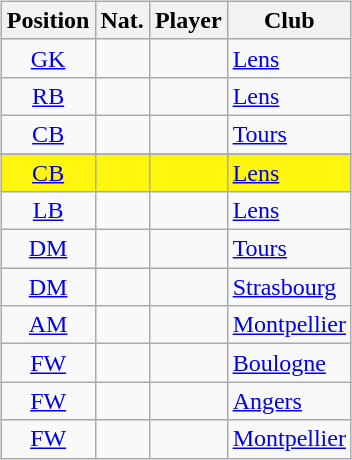<table style="width:100%;">
<tr>
<td width="50%"><br><table class="sortable wikitable" style="text-align: center;">
<tr>
<th>Position</th>
<th>Nat.</th>
<th>Player</th>
<th>Club</th>
</tr>
<tr>
<td><a href='#'>GK</a></td>
<td></td>
<td align=left></td>
<td align=left><a href='#'>Lens</a></td>
</tr>
<tr>
<td><a href='#'>RB</a></td>
<td></td>
<td align=left></td>
<td align=left><a href='#'>Lens</a></td>
</tr>
<tr>
<td><a href='#'>CB</a></td>
<td></td>
<td align=left></td>
<td align=left><a href='#'>Tours</a></td>
</tr>
<tr>
</tr>
<tr bgcolor=#FFF60F>
<td><a href='#'>CB</a></td>
<td></td>
<td align=left></td>
<td align=left><a href='#'>Lens</a></td>
</tr>
<tr>
<td><a href='#'>LB</a></td>
<td></td>
<td align=left></td>
<td align=left><a href='#'>Lens</a></td>
</tr>
<tr>
<td><a href='#'>DM</a></td>
<td></td>
<td align=left></td>
<td align=left><a href='#'>Tours</a></td>
</tr>
<tr>
<td><a href='#'>DM</a></td>
<td></td>
<td align=left></td>
<td align=left><a href='#'>Strasbourg</a></td>
</tr>
<tr>
<td><a href='#'>AM</a></td>
<td></td>
<td align=left></td>
<td align=left><a href='#'>Montpellier</a></td>
</tr>
<tr>
<td><a href='#'>FW</a></td>
<td></td>
<td align=left></td>
<td align=left><a href='#'>Boulogne</a></td>
</tr>
<tr>
<td><a href='#'>FW</a></td>
<td></td>
<td align=left></td>
<td align=left><a href='#'>Angers</a></td>
</tr>
<tr>
<td><a href='#'>FW</a></td>
<td></td>
<td align=left></td>
<td align=left><a href='#'>Montpellier</a></td>
</tr>
</table>
</td>
<td width="50%"><br><div>












</div></td>
</tr>
</table>
